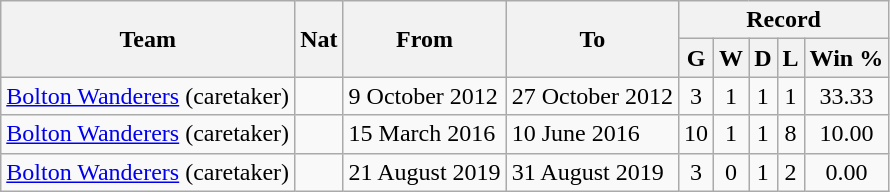<table class="wikitable" style="text-align: center">
<tr>
<th rowspan="2">Team</th>
<th rowspan="2">Nat</th>
<th rowspan="2">From</th>
<th rowspan="2">To</th>
<th colspan="5">Record</th>
</tr>
<tr>
<th>G</th>
<th>W</th>
<th>D</th>
<th>L</th>
<th>Win %</th>
</tr>
<tr>
<td align=left><a href='#'>Bolton Wanderers</a> (caretaker)</td>
<td></td>
<td align=left>9 October 2012</td>
<td align=left>27 October 2012</td>
<td>3</td>
<td>1</td>
<td>1</td>
<td>1</td>
<td>33.33</td>
</tr>
<tr>
<td align=left><a href='#'>Bolton Wanderers</a> (caretaker)</td>
<td></td>
<td align=left>15 March 2016</td>
<td align=left>10 June 2016</td>
<td>10</td>
<td>1</td>
<td>1</td>
<td>8</td>
<td>10.00</td>
</tr>
<tr>
<td align=left><a href='#'>Bolton Wanderers</a> (caretaker)</td>
<td></td>
<td align=left>21 August 2019</td>
<td align=left>31 August 2019</td>
<td>3</td>
<td>0</td>
<td>1</td>
<td>2</td>
<td>0.00</td>
</tr>
</table>
